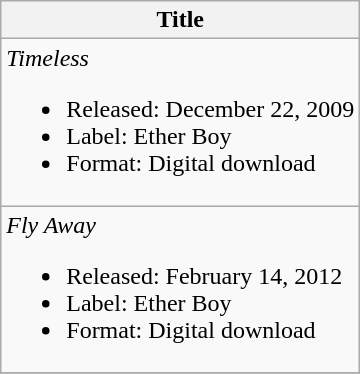<table class="wikitable">
<tr>
<th align=center>Title</th>
</tr>
<tr>
<td><em>Timeless</em><br><ul><li>Released: December 22, 2009</li><li>Label: Ether Boy</li><li>Format: Digital download</li></ul></td>
</tr>
<tr>
<td><em>Fly Away</em><br><ul><li>Released: February 14, 2012</li><li>Label: Ether Boy</li><li>Format: Digital download</li></ul></td>
</tr>
<tr>
</tr>
</table>
